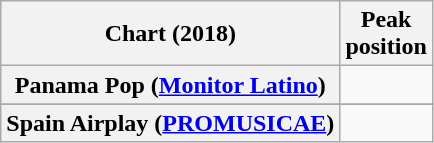<table class="wikitable plainrowheaders">
<tr>
<th>Chart (2018)</th>
<th>Peak<br>position</th>
</tr>
<tr>
<th scope="row">Panama Pop (<a href='#'>Monitor Latino</a>)</th>
<td></td>
</tr>
<tr>
</tr>
<tr>
<th scope="row">Spain Airplay (<a href='#'>PROMUSICAE</a>)</th>
<td></td>
</tr>
</table>
